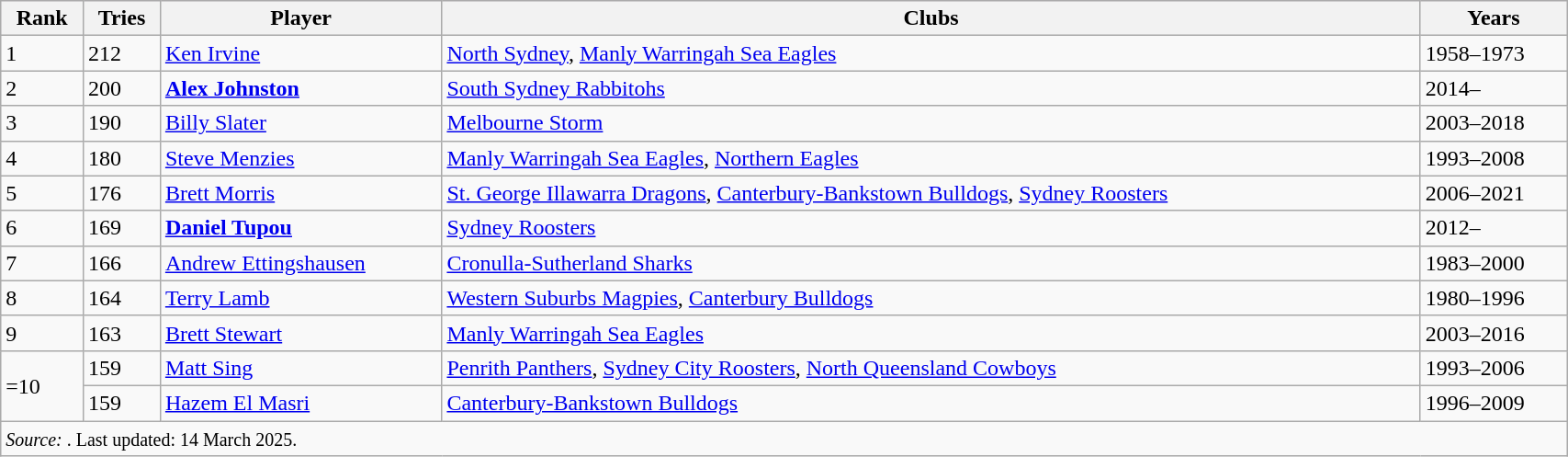<table class="wikitable" style="width:90%">
<tr style="background:#ede7eb;">
<th>Rank</th>
<th>Tries</th>
<th>Player</th>
<th>Clubs</th>
<th>Years</th>
</tr>
<tr>
<td>1</td>
<td>212</td>
<td><a href='#'>Ken Irvine</a></td>
<td><a href='#'>North Sydney</a>, <a href='#'>Manly Warringah Sea Eagles</a></td>
<td>1958–1973</td>
</tr>
<tr>
<td>2</td>
<td>200</td>
<td><strong><a href='#'>Alex Johnston</a></strong></td>
<td><a href='#'>South Sydney Rabbitohs</a></td>
<td>2014–</td>
</tr>
<tr>
<td>3</td>
<td>190</td>
<td><a href='#'>Billy Slater</a></td>
<td><a href='#'>Melbourne Storm</a></td>
<td>2003–2018</td>
</tr>
<tr>
<td>4</td>
<td>180</td>
<td><a href='#'>Steve Menzies</a></td>
<td><a href='#'>Manly Warringah Sea Eagles</a>, <a href='#'>Northern Eagles</a></td>
<td>1993–2008</td>
</tr>
<tr>
<td>5</td>
<td>176</td>
<td><a href='#'>Brett Morris</a></td>
<td><a href='#'>St. George Illawarra Dragons</a>, <a href='#'>Canterbury-Bankstown Bulldogs</a>, <a href='#'>Sydney Roosters</a></td>
<td>2006–2021</td>
</tr>
<tr>
<td>6</td>
<td>169</td>
<td><strong><a href='#'>Daniel Tupou</a></strong></td>
<td><a href='#'>Sydney Roosters</a></td>
<td>2012–</td>
</tr>
<tr>
<td>7</td>
<td>166</td>
<td><a href='#'>Andrew Ettingshausen</a></td>
<td><a href='#'>Cronulla-Sutherland Sharks</a></td>
<td>1983–2000</td>
</tr>
<tr>
<td>8</td>
<td>164</td>
<td><a href='#'>Terry Lamb</a></td>
<td><a href='#'>Western Suburbs Magpies</a>, <a href='#'>Canterbury Bulldogs</a></td>
<td>1980–1996</td>
</tr>
<tr>
<td>9</td>
<td>163</td>
<td><a href='#'>Brett Stewart</a></td>
<td><a href='#'>Manly Warringah Sea Eagles</a></td>
<td>2003–2016</td>
</tr>
<tr>
<td rowspan="2">=10</td>
<td>159</td>
<td><a href='#'>Matt Sing</a></td>
<td><a href='#'>Penrith Panthers</a>, <a href='#'>Sydney City Roosters</a>, <a href='#'>North Queensland Cowboys</a></td>
<td>1993–2006</td>
</tr>
<tr>
<td>159</td>
<td><a href='#'>Hazem El Masri</a></td>
<td><a href='#'>Canterbury-Bankstown Bulldogs</a></td>
<td>1996–2009</td>
</tr>
<tr>
<td colspan=5><small><em>Source: </em>. Last updated: 14 March 2025.</small></td>
</tr>
</table>
